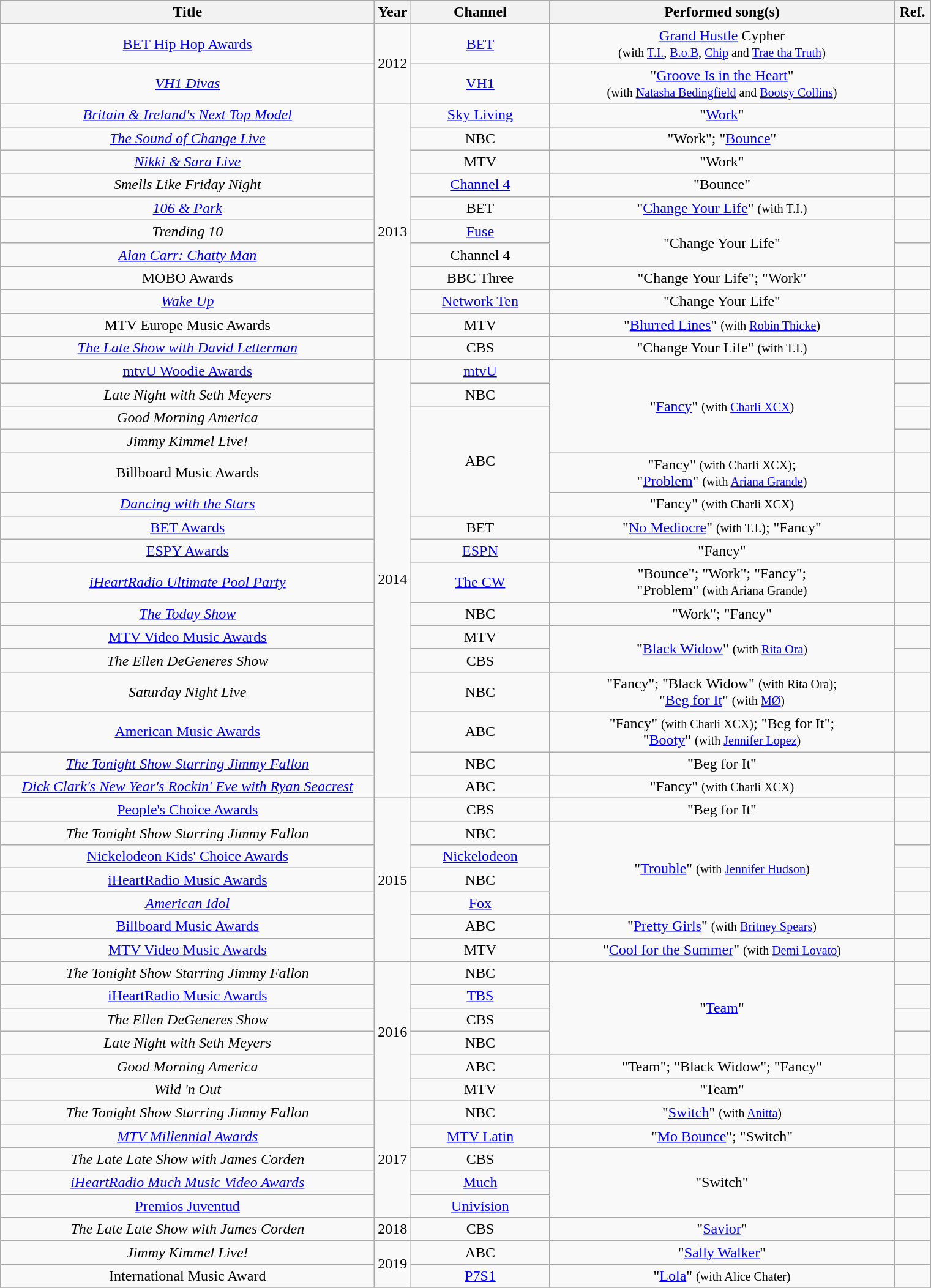<table class="wikitable sortable" style="text-align:center;">
<tr>
<th scope="col" style="width: 25em;">Title</th>
<th scope="col" style="width: 1em;">Year</th>
<th scope="col" style="width: 9em;">Channel</th>
<th scope="col" style="width: 23em;" class="unsortable">Performed song(s)</th>
<th scope="col" style="width:2em;" class="unsortable">Ref.</th>
</tr>
<tr>
<td><a href='#'>BET Hip Hop Awards</a></td>
<td rowspan="2">2012</td>
<td><a href='#'>BET</a></td>
<td><a href='#'>Grand Hustle</a> Cypher<br><small>(with <a href='#'>T.I.</a>, <a href='#'>B.o.B</a>, <a href='#'>Chip</a> and <a href='#'>Trae tha Truth</a>)</small></td>
<td></td>
</tr>
<tr>
<td><em><a href='#'>VH1 Divas</a></em></td>
<td><a href='#'>VH1</a></td>
<td>"<a href='#'>Groove Is in the Heart</a>"<br><small>(with <a href='#'>Natasha Bedingfield</a> and <a href='#'>Bootsy Collins</a>)</small></td>
<td></td>
</tr>
<tr>
<td><em><a href='#'>Britain & Ireland's Next Top Model</a></em></td>
<td rowspan="11">2013</td>
<td><a href='#'>Sky Living</a></td>
<td>"<a href='#'>Work</a>"</td>
<td></td>
</tr>
<tr>
<td><em><a href='#'>The Sound of Change Live</a></em></td>
<td>NBC</td>
<td>"Work"; "<a href='#'>Bounce</a>"</td>
<td></td>
</tr>
<tr>
<td><em><a href='#'>Nikki & Sara Live</a></em></td>
<td>MTV</td>
<td>"Work"</td>
<td></td>
</tr>
<tr>
<td><em>Smells Like Friday Night</em></td>
<td><a href='#'>Channel 4</a></td>
<td>"Bounce"</td>
<td></td>
</tr>
<tr>
<td><em><a href='#'>106 & Park</a></em></td>
<td>BET</td>
<td>"<a href='#'>Change Your Life</a>" <small>(with T.I.)</small></td>
<td></td>
</tr>
<tr>
<td><em>Trending 10</em></td>
<td><a href='#'>Fuse</a></td>
<td rowspan="2">"Change Your Life"</td>
<td></td>
</tr>
<tr>
<td><em><a href='#'>Alan Carr: Chatty Man</a></em></td>
<td>Channel 4</td>
<td></td>
</tr>
<tr>
<td>MOBO Awards</td>
<td>BBC Three</td>
<td>"Change Your Life"; "Work"</td>
<td></td>
</tr>
<tr>
<td><em><a href='#'>Wake Up</a></em></td>
<td><a href='#'>Network Ten</a></td>
<td>"Change Your Life"</td>
<td></td>
</tr>
<tr>
<td>MTV Europe Music Awards</td>
<td>MTV</td>
<td>"<a href='#'>Blurred Lines</a>" <small>(with <a href='#'>Robin Thicke</a>)</small></td>
<td></td>
</tr>
<tr>
<td><em><a href='#'>The Late Show with David Letterman</a></em></td>
<td>CBS</td>
<td>"Change Your Life" <small>(with T.I.)</small></td>
<td></td>
</tr>
<tr>
<td><a href='#'>mtvU Woodie Awards</a></td>
<td rowspan="16">2014</td>
<td><a href='#'>mtvU</a></td>
<td rowspan="4">"<a href='#'>Fancy</a>" <small>(with <a href='#'>Charli XCX</a>)</small></td>
<td></td>
</tr>
<tr>
<td><em>Late Night with Seth Meyers</em></td>
<td>NBC</td>
<td></td>
</tr>
<tr>
<td><em>Good Morning America</em></td>
<td rowspan="4">ABC</td>
<td></td>
</tr>
<tr>
<td><em>Jimmy Kimmel Live!</em></td>
<td></td>
</tr>
<tr>
<td>Billboard Music Awards</td>
<td>"Fancy" <small>(with Charli XCX)</small>;<br>"<a href='#'>Problem</a>" <small>(with <a href='#'>Ariana Grande</a>)</small></td>
<td></td>
</tr>
<tr>
<td><em><a href='#'>Dancing with the Stars</a></em></td>
<td>"Fancy" <small>(with Charli XCX)</small></td>
<td></td>
</tr>
<tr>
<td><a href='#'>BET Awards</a></td>
<td>BET</td>
<td>"<a href='#'>No Mediocre</a>" <small>(with T.I.)</small>; "Fancy"</td>
<td></td>
</tr>
<tr>
<td><a href='#'>ESPY Awards</a></td>
<td><a href='#'>ESPN</a></td>
<td>"Fancy"</td>
<td></td>
</tr>
<tr>
<td><em><a href='#'>iHeartRadio Ultimate Pool Party</a></em></td>
<td><a href='#'>The CW</a></td>
<td>"Bounce"; "Work"; "Fancy";<br>"Problem" <small>(with Ariana Grande)</small></td>
<td></td>
</tr>
<tr>
<td><em><a href='#'>The Today Show</a></em></td>
<td>NBC</td>
<td>"Work"; "Fancy"</td>
<td></td>
</tr>
<tr>
<td><a href='#'>MTV Video Music Awards</a></td>
<td>MTV</td>
<td rowspan="2">"<a href='#'>Black Widow</a>" <small>(with <a href='#'>Rita Ora</a>)</small></td>
<td></td>
</tr>
<tr>
<td><em>The Ellen DeGeneres Show</em></td>
<td>CBS</td>
<td></td>
</tr>
<tr>
<td><em>Saturday Night Live</em></td>
<td>NBC</td>
<td>"Fancy"; "Black Widow" <small>(with Rita Ora)</small>;<br>"<a href='#'>Beg for It</a>" <small>(with <a href='#'>MØ</a>)</small></td>
<td></td>
</tr>
<tr>
<td><a href='#'>American Music Awards</a></td>
<td>ABC</td>
<td>"Fancy" <small>(with Charli XCX)</small>; "Beg for It";<br>"<a href='#'>Booty</a>" <small>(with <a href='#'>Jennifer Lopez</a>)</small></td>
<td></td>
</tr>
<tr>
<td><em><a href='#'>The Tonight Show Starring Jimmy Fallon</a></em></td>
<td>NBC</td>
<td>"Beg for It"</td>
<td></td>
</tr>
<tr>
<td><em><a href='#'>Dick Clark's New Year's Rockin' Eve with Ryan Seacrest</a></em></td>
<td>ABC</td>
<td>"Fancy" <small>(with Charli XCX)</small></td>
<td></td>
</tr>
<tr>
<td><a href='#'>People's Choice Awards</a></td>
<td rowspan="7">2015</td>
<td>CBS</td>
<td>"Beg for It"</td>
<td></td>
</tr>
<tr>
<td><em>The Tonight Show Starring Jimmy Fallon</em></td>
<td>NBC</td>
<td rowspan="4">"<a href='#'>Trouble</a>" <small>(with <a href='#'>Jennifer Hudson</a>)</small></td>
<td></td>
</tr>
<tr>
<td><a href='#'>Nickelodeon Kids' Choice Awards</a></td>
<td><a href='#'>Nickelodeon</a></td>
<td></td>
</tr>
<tr>
<td><a href='#'>iHeartRadio Music Awards</a></td>
<td>NBC</td>
<td></td>
</tr>
<tr>
<td><em><a href='#'>American Idol</a></em></td>
<td><a href='#'>Fox</a></td>
<td></td>
</tr>
<tr>
<td><a href='#'>Billboard Music Awards</a></td>
<td>ABC</td>
<td>"<a href='#'>Pretty Girls</a>" <small>(with <a href='#'>Britney Spears</a>)</small></td>
<td></td>
</tr>
<tr>
<td><a href='#'>MTV Video Music Awards</a></td>
<td>MTV</td>
<td>"<a href='#'>Cool for the Summer</a>" <small>(with <a href='#'>Demi Lovato</a>)</small></td>
<td></td>
</tr>
<tr>
<td><em>The Tonight Show Starring Jimmy Fallon</em></td>
<td rowspan="6">2016</td>
<td>NBC</td>
<td rowspan="4">"<a href='#'>Team</a>"</td>
<td></td>
</tr>
<tr>
<td><a href='#'>iHeartRadio Music Awards</a></td>
<td><a href='#'>TBS</a></td>
<td></td>
</tr>
<tr>
<td><em>The Ellen DeGeneres Show</em></td>
<td>CBS</td>
<td></td>
</tr>
<tr>
<td><em>Late Night with Seth Meyers</em></td>
<td>NBC</td>
<td></td>
</tr>
<tr>
<td><em>Good Morning America</em></td>
<td>ABC</td>
<td>"Team"; "Black Widow"; "Fancy"</td>
<td></td>
</tr>
<tr>
<td><em>Wild 'n Out</em></td>
<td>MTV</td>
<td>"Team"</td>
<td></td>
</tr>
<tr>
<td><em>The Tonight Show Starring Jimmy Fallon</em></td>
<td rowspan="5">2017</td>
<td>NBC</td>
<td>"<a href='#'>Switch</a>" <small>(with <a href='#'>Anitta</a>)</small></td>
<td></td>
</tr>
<tr>
<td><em><a href='#'>MTV Millennial Awards</a></em></td>
<td><a href='#'>MTV Latin</a></td>
<td>"<a href='#'>Mo Bounce</a>"; "Switch"</td>
<td></td>
</tr>
<tr>
<td><em>The Late Late Show with James Corden</em></td>
<td>CBS</td>
<td rowspan="3">"Switch"</td>
<td></td>
</tr>
<tr>
<td><em><a href='#'>iHeartRadio Much Music Video Awards</a></em></td>
<td><a href='#'>Much</a></td>
<td></td>
</tr>
<tr>
<td><a href='#'>Premios Juventud</a></td>
<td><a href='#'>Univision</a></td>
<td></td>
</tr>
<tr>
<td><em>The Late Late Show with James Corden</em></td>
<td>2018</td>
<td>CBS</td>
<td>"<a href='#'>Savior</a>"</td>
<td></td>
</tr>
<tr>
<td><em>Jimmy Kimmel Live!</em></td>
<td rowspan="2">2019</td>
<td>ABC</td>
<td>"<a href='#'>Sally Walker</a>"</td>
<td></td>
</tr>
<tr>
<td>International Music Award</td>
<td><a href='#'>P7S1</a></td>
<td>"<a href='#'>Lola</a>" <small>(with Alice Chater)</small></td>
<td></td>
</tr>
<tr>
</tr>
</table>
